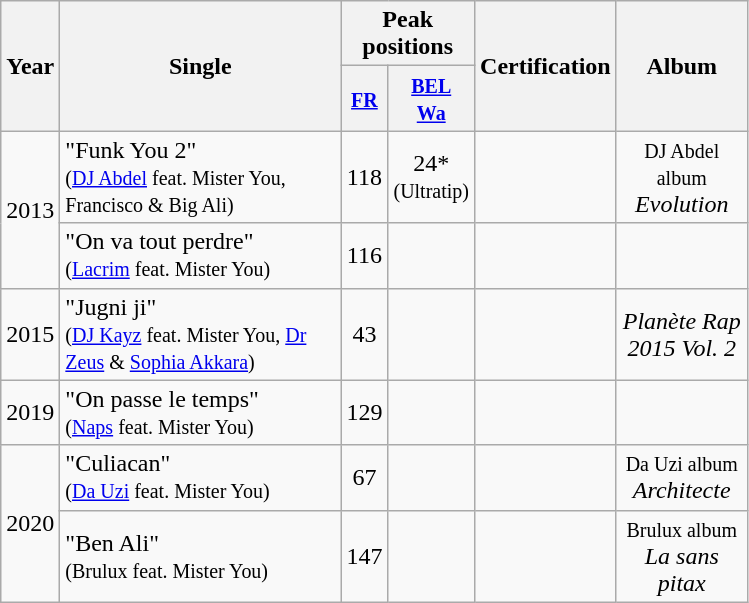<table class="wikitable">
<tr>
<th rowspan="2" style="text-align:center; width:10px;">Year</th>
<th rowspan="2" style="text-align:center; width:180px;">Single</th>
<th style="text-align:center;" colspan="2">Peak positions</th>
<th rowspan="2" style="text-align:center; width:40px;">Certification</th>
<th rowspan="2" style="text-align:center; width:80px;">Album</th>
</tr>
<tr>
<th width="20"><small><a href='#'>FR</a></small><br></th>
<th width="20"><small><a href='#'>BEL <br>Wa</a></small><br></th>
</tr>
<tr>
<td style="text-align:center;" rowspan=2>2013</td>
<td>"Funk You 2" <br><small>(<a href='#'>DJ Abdel</a> feat. Mister You, Francisco & Big Ali)</small></td>
<td style="text-align:center;">118</td>
<td style="text-align:center;">24*<br><small>(Ultratip)</small></td>
<td style="text-align:center;"></td>
<td style="text-align:center;"><small>DJ Abdel album</small><br><em>Evolution</em></td>
</tr>
<tr>
<td>"On va tout perdre" <br><small>(<a href='#'>Lacrim</a> feat. Mister You)</small></td>
<td style="text-align:center;">116</td>
<td style="text-align:center;"></td>
<td style="text-align:center;"></td>
<td style="text-align:center;"></td>
</tr>
<tr>
<td style="text-align:center;" rowspan=1>2015</td>
<td>"Jugni ji" <br><small>(<a href='#'>DJ Kayz</a> feat. Mister You, <a href='#'>Dr Zeus</a> & <a href='#'>Sophia Akkara</a>)</small></td>
<td style="text-align:center;">43</td>
<td style="text-align:center;"></td>
<td style="text-align:center;"></td>
<td style="text-align:center;"><em>Planète Rap 2015 Vol. 2</em></td>
</tr>
<tr>
<td style="text-align:center;" rowspan=1>2019</td>
<td>"On passe le temps" <br><small>(<a href='#'>Naps</a> feat. Mister You)</small></td>
<td style="text-align:center;">129</td>
<td style="text-align:center;"></td>
<td style="text-align:center;"></td>
<td style="text-align:center;"></td>
</tr>
<tr>
<td style="text-align:center;" rowspan=2>2020</td>
<td>"Culiacan" <br><small>(<a href='#'>Da Uzi</a> feat. Mister You)</small></td>
<td style="text-align:center;">67</td>
<td style="text-align:center;"></td>
<td style="text-align:center;"></td>
<td style="text-align:center;"><small>Da Uzi album</small><br><em>Architecte</em></td>
</tr>
<tr>
<td>"Ben Ali" <br><small>(Brulux feat. Mister You)</small></td>
<td style="text-align:center;">147</td>
<td style="text-align:center;"></td>
<td style="text-align:center;"></td>
<td style="text-align:center;"><small>Brulux album</small><br><em>La sans pitax</em></td>
</tr>
</table>
